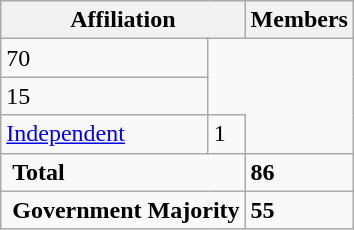<table class="wikitable">
<tr>
<th colspan="2">Affiliation</th>
<th>Members</th>
</tr>
<tr>
<td>70</td>
</tr>
<tr>
<td>15</td>
</tr>
<tr>
<td align=left><a href='#'>Independent</a></td>
<td>1</td>
</tr>
<tr>
<td colspan="2" rowspan="1" align=left> <strong>Total</strong><br></td>
<td><strong>86</strong></td>
</tr>
<tr>
<td colspan="2" rowspan="1" align=left> <strong>Government Majority</strong><br></td>
<td><strong>55</strong></td>
</tr>
</table>
